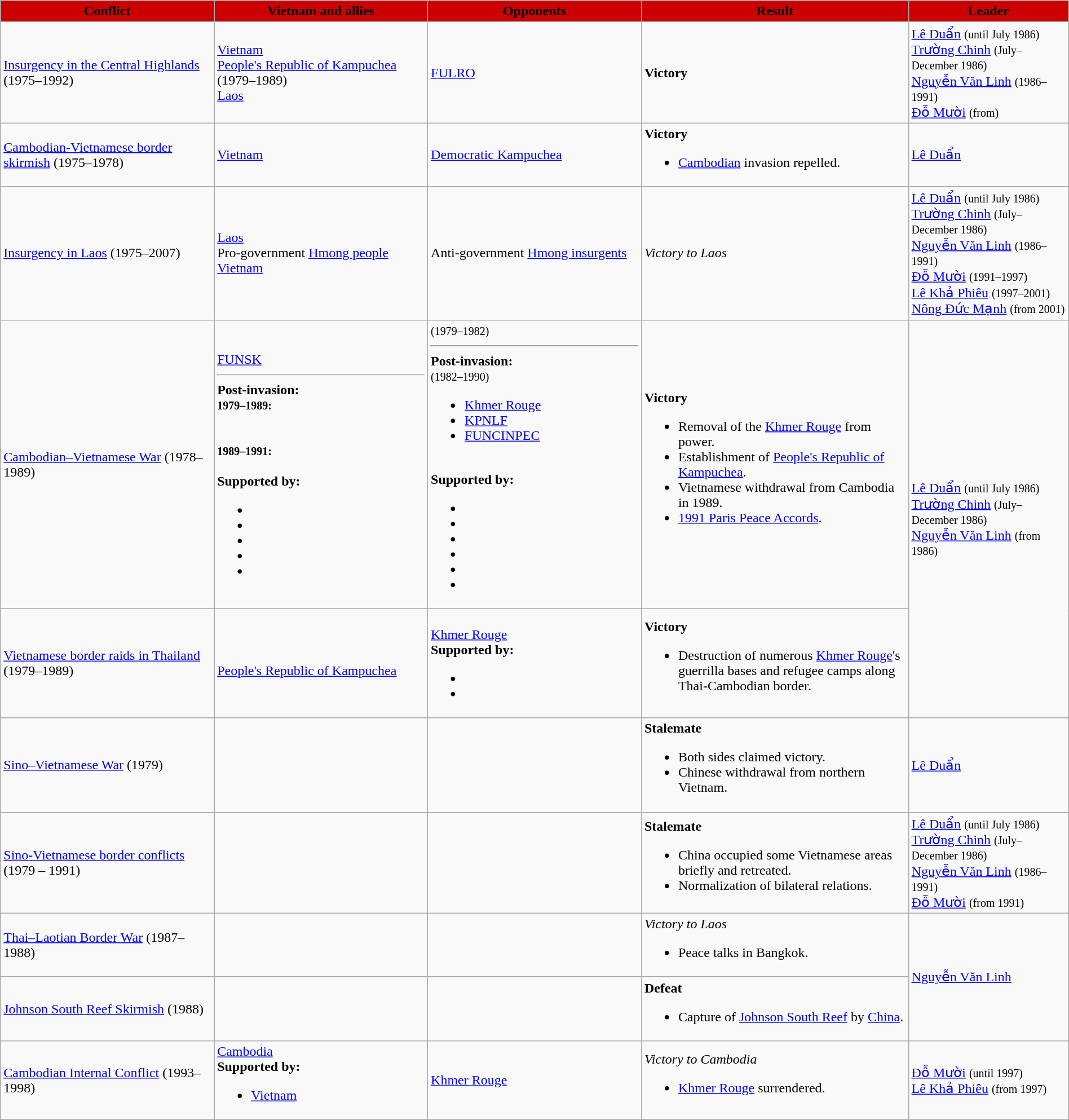<table class="wikitable" width="100%">
<tr>
<th style="background:#CC0000" width="20%"><span>Conflict</span></th>
<th style="background:#CC0000" width="20%"><span>Vietnam and allies</span></th>
<th style="background:#CC0000" width="20%"><span>Opponents</span></th>
<th style="background:#CC0000" width="25%"><span>Result</span></th>
<th style="background:#CC0000" width="15%"><span>Leader</span></th>
</tr>
<tr>
<td><a href='#'>Insurgency in the Central Highlands</a> (1975–1992)</td>
<td> <a href='#'>Vietnam</a> <br>  <a href='#'>People's Republic of Kampuchea</a> (1979–1989) <br>  <a href='#'>Laos</a></td>
<td> <a href='#'>FULRO</a></td>
<td><strong>Victory</strong></td>
<td><a href='#'>Lê Duẩn</a> <small>(until July 1986)</small> <br> <a href='#'>Trường Chinh</a> <small>(July–December 1986)</small> <br> <a href='#'>Nguyễn Văn Linh</a> <small>(1986–1991)</small> <br> <a href='#'>Đỗ Mười</a> <small>(from)</small></td>
</tr>
<tr>
<td><a href='#'>Cambodian-Vietnamese border skirmish</a> (1975–1978)</td>
<td> <a href='#'>Vietnam</a></td>
<td> <a href='#'>Democratic Kampuchea</a></td>
<td><strong>Victory</strong><br><ul><li><a href='#'>Cambodian</a> invasion repelled.</li></ul></td>
<td><a href='#'>Lê Duẩn</a></td>
</tr>
<tr>
<td><a href='#'>Insurgency in Laos</a> (1975–2007)</td>
<td> <a href='#'>Laos</a><br>Pro-government <a href='#'>Hmong people</a><br>
 <a href='#'>Vietnam</a></td>
<td>Anti-government <a href='#'>Hmong insurgents</a></td>
<td><em>Victory to Laos</em></td>
<td><a href='#'>Lê Duẩn</a> <small>(until July 1986)</small> <br> <a href='#'>Trường Chinh</a> <small>(July–December 1986)</small> <br> <a href='#'>Nguyễn Văn Linh</a> <small>(1986–1991)</small> <br> <a href='#'>Đỗ Mười</a> <small>(1991–1997)</small> <br> <a href='#'>Lê Khả Phiêu</a> <small>(1997–2001)</small> <br> <a href='#'>Nông Đức Mạnh</a> <small>(from 2001)</small></td>
</tr>
<tr>
<td><a href='#'>Cambodian–Vietnamese War</a> (1978–1989)</td>
<td><br> <a href='#'>FUNSK</a><hr><strong>Post-invasion:</strong><br><small><strong>1979–1989:</strong></small><br><br><br><small><strong>1989–1991:</strong></small><br><br><strong>Supported by:</strong><br><ul><li></li><li></li><li></li><li></li><li></li></ul></td>
<td> <small>(1979–1982)</small><hr><strong>Post-invasion:</strong><br> <small>(1982–1990)</small><br><ul><li> <a href='#'>Khmer Rouge</a></li><li> <a href='#'>KPNLF</a></li><li> <a href='#'>FUNCINPEC</a></li></ul><br><strong>Supported by:</strong><ul><li></li><li></li><li></li><li></li><li></li><li></li></ul></td>
<td><strong>Victory</strong><br><ul><li>Removal of the <a href='#'>Khmer Rouge</a> from power.</li><li>Establishment of <a href='#'>People's Republic of Kampuchea</a>.</li><li>Vietnamese withdrawal from Cambodia in 1989.</li><li><a href='#'>1991 Paris Peace Accords</a>.</li></ul></td>
<td rowspan="2"><a href='#'>Lê Duẩn</a> <small>(until July 1986)</small> <br> <a href='#'>Trường Chinh</a> <small>(July–December 1986)</small> <br> <a href='#'>Nguyễn Văn Linh</a> <small>(from 1986)</small></td>
</tr>
<tr>
<td><a href='#'>Vietnamese border raids in Thailand</a> (1979–1989)</td>
<td> <br>  <a href='#'>People's Republic of Kampuchea</a></td>
<td> <br>  <a href='#'>Khmer Rouge</a> <br> <strong>Supported by:</strong><br><ul><li></li><li></li></ul></td>
<td><strong>Victory</strong><br><ul><li>Destruction of numerous <a href='#'>Khmer Rouge</a>'s guerrilla bases and refugee camps along Thai-Cambodian border.</li></ul></td>
</tr>
<tr>
<td><a href='#'>Sino–Vietnamese War</a> (1979)</td>
<td></td>
<td></td>
<td><strong>Stalemate</strong><br><ul><li>Both sides claimed victory.</li><li>Chinese withdrawal from northern Vietnam.</li></ul></td>
<td><a href='#'>Lê Duẩn</a></td>
</tr>
<tr>
<td><a href='#'>Sino-Vietnamese border conflicts</a> <br>(1979 – 1991)</td>
<td></td>
<td></td>
<td><strong>Stalemate</strong><br><ul><li>China occupied some Vietnamese areas briefly and retreated.</li><li>Normalization of bilateral relations.</li></ul></td>
<td><a href='#'>Lê Duẩn</a> <small>(until July 1986)</small> <br> <a href='#'>Trường Chinh</a> <small>(July–December 1986)</small> <br> <a href='#'>Nguyễn Văn Linh</a> <small>(1986–1991)</small><br><a href='#'>Đỗ Mười</a> <small>(from 1991)</small></td>
</tr>
<tr>
<td><a href='#'>Thai–Laotian Border War</a> (1987–1988)</td>
<td> <br> </td>
<td></td>
<td><em>Victory to Laos</em><br><ul><li>Peace talks in Bangkok.</li></ul></td>
<td rowspan="2"><a href='#'>Nguyễn Văn Linh</a></td>
</tr>
<tr>
<td><a href='#'>Johnson South Reef Skirmish</a> (1988)</td>
<td></td>
<td></td>
<td><strong>Defeat</strong><br><ul><li>Capture of <a href='#'>Johnson South Reef</a> by <a href='#'>China</a>.</li></ul></td>
</tr>
<tr>
<td><a href='#'>Cambodian Internal Conflict</a> (1993–1998)</td>
<td> <a href='#'>Cambodia</a> <br> <strong>Supported by:</strong><br><ul><li> <a href='#'>Vietnam</a></li></ul></td>
<td> <a href='#'>Khmer Rouge</a></td>
<td><em>Victory to Cambodia</em><br><ul><li><a href='#'>Khmer Rouge</a> surrendered.</li></ul></td>
<td><a href='#'>Đỗ Mười</a> <small>(until 1997)</small> <br> <a href='#'>Lê Khả Phiêu</a> <small>(from 1997)</small></td>
</tr>
</table>
